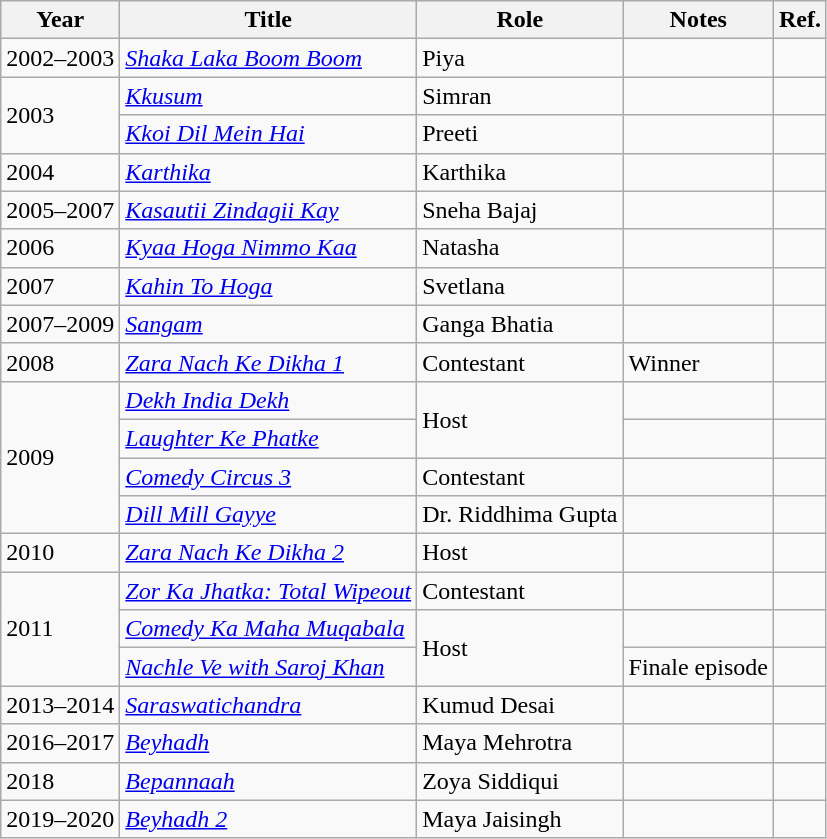<table class="wikitable sortable">
<tr style="text-align:center;">
<th>Year</th>
<th>Title</th>
<th>Role</th>
<th>Notes</th>
<th>Ref.</th>
</tr>
<tr>
<td>2002–2003</td>
<td><em><a href='#'>Shaka Laka Boom Boom</a></em></td>
<td>Piya</td>
<td></td>
<td style="text-align:center;"></td>
</tr>
<tr>
<td rowspan="2">2003</td>
<td><em><a href='#'>Kkusum</a></em></td>
<td>Simran</td>
<td></td>
<td style="text-align:center;"></td>
</tr>
<tr>
<td><em><a href='#'>Kkoi Dil Mein Hai</a></em></td>
<td>Preeti</td>
<td></td>
<td style="text-align:center;"></td>
</tr>
<tr>
<td>2004</td>
<td><em><a href='#'>Karthika</a></em></td>
<td>Karthika</td>
<td></td>
<td style="text-align:center;"></td>
</tr>
<tr>
<td>2005–2007</td>
<td><em><a href='#'>Kasautii Zindagii Kay</a></em></td>
<td>Sneha Bajaj</td>
<td></td>
<td style="text-align:center;"></td>
</tr>
<tr>
<td>2006</td>
<td><em><a href='#'>Kyaa Hoga Nimmo Kaa</a></em></td>
<td>Natasha</td>
<td></td>
<td style="text-align:center;"></td>
</tr>
<tr>
<td>2007</td>
<td><em><a href='#'>Kahin To Hoga</a></em></td>
<td>Svetlana</td>
<td></td>
<td style="text-align:center;"></td>
</tr>
<tr>
<td>2007–2009</td>
<td><em><a href='#'>Sangam</a></em></td>
<td>Ganga Bhatia</td>
<td></td>
<td style="text-align:center;"></td>
</tr>
<tr>
<td>2008</td>
<td><em><a href='#'>Zara Nach Ke Dikha 1</a></em></td>
<td>Contestant</td>
<td>Winner</td>
<td style="text-align:center;"></td>
</tr>
<tr>
<td rowspan="4">2009</td>
<td><em><a href='#'>Dekh India Dekh</a></em></td>
<td rowspan="2">Host</td>
<td></td>
<td style="text-align:center;"></td>
</tr>
<tr>
<td><em><a href='#'>Laughter Ke Phatke</a></em></td>
<td></td>
<td style="text-align:center;"></td>
</tr>
<tr>
<td><em><a href='#'>Comedy Circus 3</a></em></td>
<td>Contestant</td>
<td></td>
<td style="text-align:center;"></td>
</tr>
<tr>
<td><em><a href='#'>Dill Mill Gayye</a></em></td>
<td>Dr. Riddhima Gupta</td>
<td></td>
<td style="text-align:center;"></td>
</tr>
<tr>
<td>2010</td>
<td><em><a href='#'>Zara Nach Ke Dikha 2</a></em></td>
<td>Host</td>
<td></td>
<td style="text-align:center;"></td>
</tr>
<tr>
<td rowspan="3">2011</td>
<td><em><a href='#'>Zor Ka Jhatka: Total Wipeout</a></em></td>
<td>Contestant</td>
<td></td>
<td style="text-align:center;"></td>
</tr>
<tr>
<td><em><a href='#'>Comedy Ka Maha Muqabala</a></em></td>
<td rowspan="2">Host</td>
<td></td>
<td style="text-align:center;"></td>
</tr>
<tr>
<td><em><a href='#'>Nachle Ve with Saroj Khan</a></em></td>
<td>Finale episode</td>
<td style="text-align:center;"></td>
</tr>
<tr>
<td>2013–2014</td>
<td><em><a href='#'>Saraswatichandra</a></em></td>
<td>Kumud Desai</td>
<td></td>
<td style="text-align:center;"></td>
</tr>
<tr>
<td>2016–2017</td>
<td><em><a href='#'>Beyhadh</a></em></td>
<td>Maya Mehrotra</td>
<td></td>
<td style="text-align:center;"></td>
</tr>
<tr>
<td>2018</td>
<td><em><a href='#'>Bepannaah</a></em></td>
<td>Zoya Siddiqui</td>
<td></td>
<td style="text-align:center;"></td>
</tr>
<tr>
<td>2019–2020</td>
<td><em><a href='#'>Beyhadh 2</a></em></td>
<td>Maya Jaisingh</td>
<td></td>
<td style="text-align:center;"></td>
</tr>
</table>
